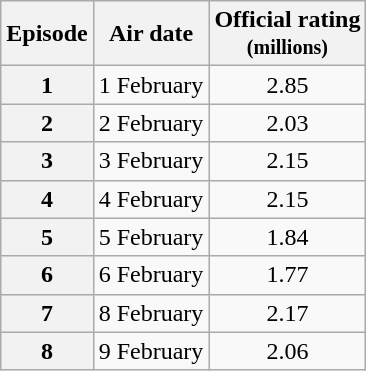<table class="wikitable plainrowheaders" style="text-align:center;">
<tr>
<th>Episode</th>
<th>Air date</th>
<th>Official rating<br><small>(millions)</small></th>
</tr>
<tr>
<th>1</th>
<td>1 February</td>
<td>2.85</td>
</tr>
<tr>
<th>2</th>
<td>2 February</td>
<td>2.03</td>
</tr>
<tr>
<th>3</th>
<td>3 February</td>
<td>2.15</td>
</tr>
<tr>
<th>4</th>
<td>4 February</td>
<td>2.15</td>
</tr>
<tr>
<th>5</th>
<td>5 February</td>
<td>1.84</td>
</tr>
<tr>
<th>6</th>
<td>6 February</td>
<td>1.77</td>
</tr>
<tr>
<th>7</th>
<td>8 February</td>
<td>2.17</td>
</tr>
<tr>
<th>8</th>
<td>9 February</td>
<td>2.06</td>
</tr>
</table>
